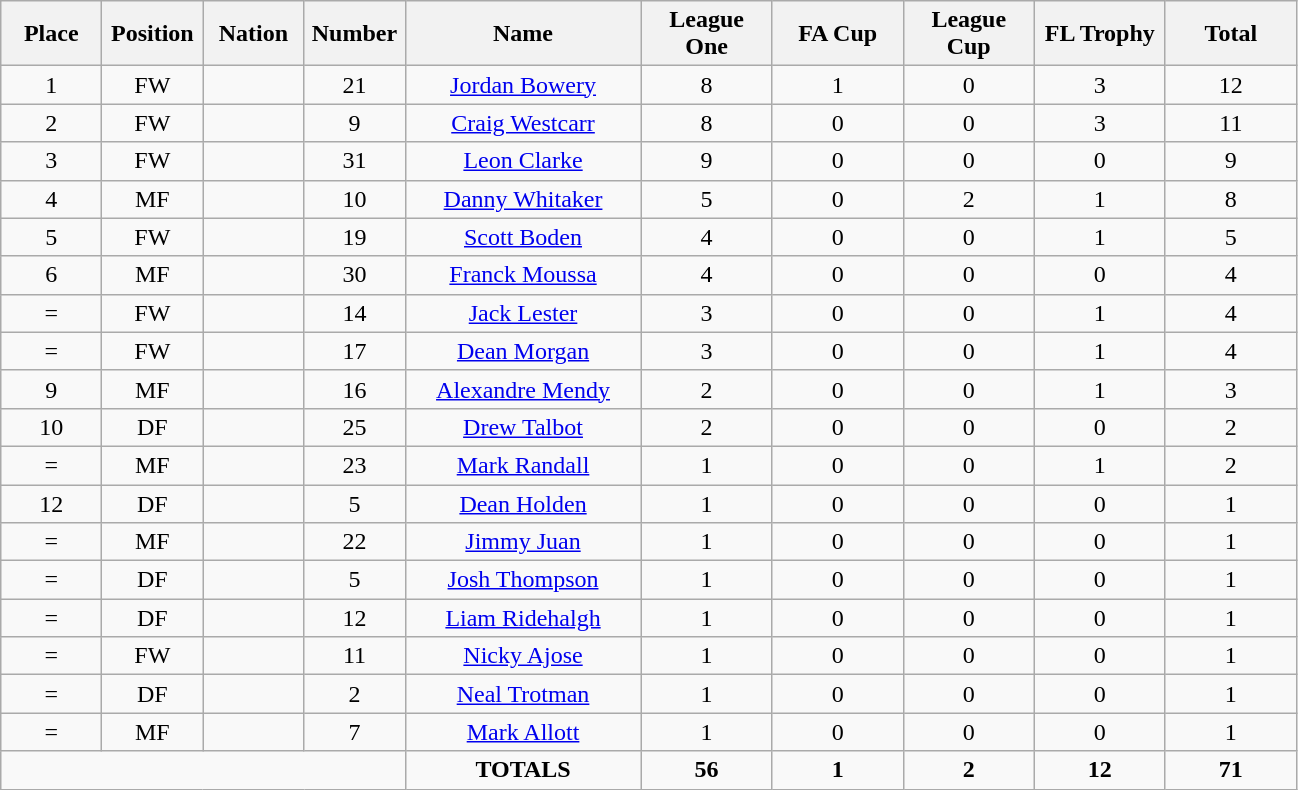<table class="wikitable" style="text-align: center;">
<tr>
<th width=60>Place</th>
<th width=60>Position</th>
<th width=60>Nation</th>
<th width=60>Number</th>
<th width=150>Name</th>
<th width=80>League One</th>
<th width=80>FA Cup</th>
<th width=80>League Cup</th>
<th width=80>FL Trophy</th>
<th width=80>Total</th>
</tr>
<tr>
<td>1</td>
<td>FW</td>
<td></td>
<td>21</td>
<td><a href='#'>Jordan Bowery</a></td>
<td>8</td>
<td>1</td>
<td>0</td>
<td>3</td>
<td>12</td>
</tr>
<tr>
<td>2</td>
<td>FW</td>
<td></td>
<td>9</td>
<td><a href='#'>Craig Westcarr</a></td>
<td>8</td>
<td>0</td>
<td>0</td>
<td>3</td>
<td>11</td>
</tr>
<tr>
<td>3</td>
<td>FW</td>
<td></td>
<td>31</td>
<td><a href='#'>Leon Clarke</a></td>
<td>9</td>
<td>0</td>
<td>0</td>
<td>0</td>
<td>9</td>
</tr>
<tr>
<td>4</td>
<td>MF</td>
<td></td>
<td>10</td>
<td><a href='#'>Danny Whitaker</a></td>
<td>5</td>
<td>0</td>
<td>2</td>
<td>1</td>
<td>8</td>
</tr>
<tr>
<td>5</td>
<td>FW</td>
<td></td>
<td>19</td>
<td><a href='#'>Scott Boden</a></td>
<td>4</td>
<td>0</td>
<td>0</td>
<td>1</td>
<td>5</td>
</tr>
<tr>
<td>6</td>
<td>MF</td>
<td></td>
<td>30</td>
<td><a href='#'>Franck Moussa</a></td>
<td>4</td>
<td>0</td>
<td>0</td>
<td>0</td>
<td>4</td>
</tr>
<tr>
<td>=</td>
<td>FW</td>
<td></td>
<td>14</td>
<td><a href='#'>Jack Lester</a></td>
<td>3</td>
<td>0</td>
<td>0</td>
<td>1</td>
<td>4</td>
</tr>
<tr>
<td>=</td>
<td>FW</td>
<td></td>
<td>17</td>
<td><a href='#'>Dean Morgan</a></td>
<td>3</td>
<td>0</td>
<td>0</td>
<td>1</td>
<td>4</td>
</tr>
<tr>
<td>9</td>
<td>MF</td>
<td></td>
<td>16</td>
<td><a href='#'>Alexandre Mendy</a></td>
<td>2</td>
<td>0</td>
<td>0</td>
<td>1</td>
<td>3</td>
</tr>
<tr>
<td>10</td>
<td>DF</td>
<td></td>
<td>25</td>
<td><a href='#'>Drew Talbot</a></td>
<td>2</td>
<td>0</td>
<td>0</td>
<td>0</td>
<td>2</td>
</tr>
<tr>
<td>=</td>
<td>MF</td>
<td></td>
<td>23</td>
<td><a href='#'>Mark Randall</a></td>
<td>1</td>
<td>0</td>
<td>0</td>
<td>1</td>
<td>2</td>
</tr>
<tr>
<td>12</td>
<td>DF</td>
<td></td>
<td>5</td>
<td><a href='#'>Dean Holden</a></td>
<td>1</td>
<td>0</td>
<td>0</td>
<td>0</td>
<td>1</td>
</tr>
<tr>
<td>=</td>
<td>MF</td>
<td></td>
<td>22</td>
<td><a href='#'>Jimmy Juan</a></td>
<td>1</td>
<td>0</td>
<td>0</td>
<td>0</td>
<td>1</td>
</tr>
<tr>
<td>=</td>
<td>DF</td>
<td></td>
<td>5</td>
<td><a href='#'>Josh Thompson</a></td>
<td>1</td>
<td>0</td>
<td>0</td>
<td>0</td>
<td>1</td>
</tr>
<tr>
<td>=</td>
<td>DF</td>
<td></td>
<td>12</td>
<td><a href='#'>Liam Ridehalgh</a></td>
<td>1</td>
<td>0</td>
<td>0</td>
<td>0</td>
<td>1</td>
</tr>
<tr>
<td>=</td>
<td>FW</td>
<td></td>
<td>11</td>
<td><a href='#'>Nicky Ajose</a></td>
<td>1</td>
<td>0</td>
<td>0</td>
<td>0</td>
<td>1</td>
</tr>
<tr>
<td>=</td>
<td>DF</td>
<td></td>
<td>2</td>
<td><a href='#'>Neal Trotman</a></td>
<td>1</td>
<td>0</td>
<td>0</td>
<td>0</td>
<td>1</td>
</tr>
<tr>
<td>=</td>
<td>MF</td>
<td></td>
<td>7</td>
<td><a href='#'>Mark Allott</a></td>
<td>1</td>
<td>0</td>
<td>0</td>
<td>0</td>
<td>1</td>
</tr>
<tr>
<td colspan="4"></td>
<td><strong>TOTALS</strong></td>
<td><strong>56</strong></td>
<td><strong>1</strong></td>
<td><strong>2</strong></td>
<td><strong>12</strong></td>
<td><strong>71</strong></td>
</tr>
</table>
